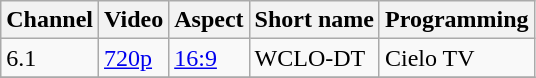<table class="wikitable">
<tr>
<th>Channel</th>
<th>Video</th>
<th>Aspect</th>
<th>Short name</th>
<th>Programming</th>
</tr>
<tr>
<td>6.1</td>
<td><a href='#'>720p</a></td>
<td><a href='#'>16:9</a></td>
<td>WCLO-DT</td>
<td>Cielo TV</td>
</tr>
<tr>
</tr>
</table>
